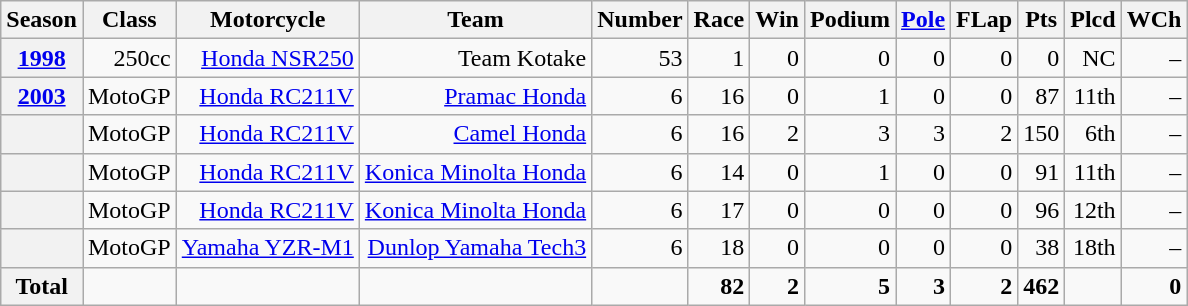<table class="wikitable" style="text-align:right;">
<tr>
<th>Season</th>
<th>Class</th>
<th>Motorcycle</th>
<th>Team</th>
<th>Number</th>
<th>Race</th>
<th>Win</th>
<th>Podium</th>
<th><a href='#'>Pole</a></th>
<th>FLap</th>
<th>Pts</th>
<th>Plcd</th>
<th>WCh</th>
</tr>
<tr>
<th><a href='#'>1998</a></th>
<td>250cc</td>
<td><a href='#'>Honda NSR250</a></td>
<td>Team Kotake</td>
<td>53</td>
<td>1</td>
<td>0</td>
<td>0</td>
<td>0</td>
<td>0</td>
<td>0</td>
<td>NC</td>
<td> –</td>
</tr>
<tr>
<th><a href='#'>2003</a></th>
<td>MotoGP</td>
<td><a href='#'>Honda RC211V</a></td>
<td><a href='#'>Pramac Honda</a></td>
<td>6</td>
<td>16</td>
<td>0</td>
<td>1</td>
<td>0</td>
<td>0</td>
<td>87</td>
<td>11th</td>
<td> –</td>
</tr>
<tr>
<th></th>
<td>MotoGP</td>
<td><a href='#'>Honda RC211V</a></td>
<td><a href='#'>Camel Honda</a></td>
<td>6</td>
<td>16</td>
<td>2</td>
<td>3</td>
<td>3</td>
<td>2</td>
<td>150</td>
<td>6th</td>
<td> –</td>
</tr>
<tr>
<th></th>
<td>MotoGP</td>
<td><a href='#'>Honda RC211V</a></td>
<td><a href='#'>Konica Minolta Honda</a></td>
<td>6</td>
<td>14</td>
<td>0</td>
<td>1</td>
<td>0</td>
<td>0</td>
<td>91</td>
<td>11th</td>
<td> –</td>
</tr>
<tr>
<th></th>
<td>MotoGP</td>
<td><a href='#'>Honda RC211V</a></td>
<td><a href='#'>Konica Minolta Honda</a></td>
<td>6</td>
<td>17</td>
<td>0</td>
<td>0</td>
<td>0</td>
<td>0</td>
<td>96</td>
<td>12th</td>
<td> –</td>
</tr>
<tr>
<th></th>
<td>MotoGP</td>
<td><a href='#'>Yamaha YZR-M1</a></td>
<td><a href='#'>Dunlop Yamaha Tech3</a></td>
<td>6</td>
<td>18</td>
<td>0</td>
<td>0</td>
<td>0</td>
<td>0</td>
<td>38</td>
<td>18th</td>
<td> –</td>
</tr>
<tr>
<th>Total</th>
<td></td>
<td></td>
<td></td>
<td></td>
<td><strong>82</strong></td>
<td><strong>2</strong></td>
<td><strong>5</strong></td>
<td><strong>3</strong></td>
<td><strong>2</strong></td>
<td><strong>462</strong></td>
<td></td>
<td><strong>0</strong></td>
</tr>
</table>
